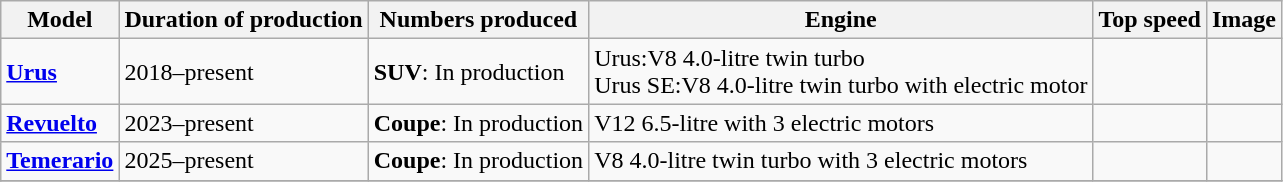<table class="wikitable sortable">
<tr>
<th>Model</th>
<th>Duration of production</th>
<th class="unsortable">Numbers produced</th>
<th>Engine</th>
<th>Top speed</th>
<th class="unsortable">Image</th>
</tr>
<tr>
<td><strong><a href='#'>Urus</a></strong></td>
<td>2018–present</td>
<td><strong>SUV</strong>: In production</td>
<td>Urus:V8 4.0-litre twin turbo<br>Urus SE:V8 4.0-litre twin turbo with electric motor</td>
<td></td>
<td></td>
</tr>
<tr>
<td><strong><a href='#'>Revuelto</a></strong></td>
<td>2023–present</td>
<td><strong>Coupe</strong>: In production</td>
<td>V12 6.5-litre with 3 electric motors</td>
<td></td>
<td></td>
</tr>
<tr>
<td><strong><a href='#'>Temerario</a></strong></td>
<td>2025–present</td>
<td><strong>Coupe</strong>: In production</td>
<td>V8 4.0-litre twin turbo with 3 electric motors</td>
<td></td>
<td></td>
</tr>
<tr>
</tr>
</table>
